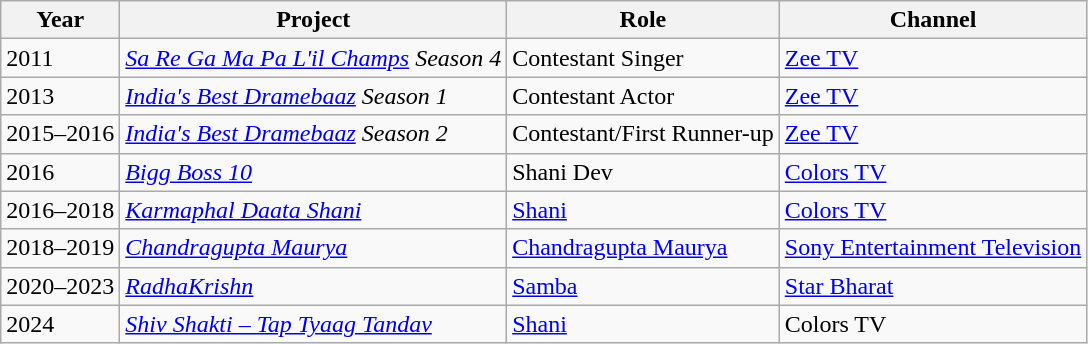<table class="wikitable sortable">
<tr>
<th>Year</th>
<th>Project</th>
<th>Role</th>
<th>Channel</th>
</tr>
<tr>
<td>2011</td>
<td><em><a href='#'>Sa Re Ga Ma Pa L'il Champs</a> Season 4</em></td>
<td>Contestant Singer</td>
<td><a href='#'>Zee TV</a></td>
</tr>
<tr>
<td>2013</td>
<td><em><a href='#'>India's Best Dramebaaz</a> Season 1</em></td>
<td>Contestant Actor</td>
<td><a href='#'>Zee TV</a></td>
</tr>
<tr>
<td>2015–2016</td>
<td><em><a href='#'>India's Best Dramebaaz</a> Season 2</em></td>
<td>Contestant/First Runner-up</td>
<td><a href='#'>Zee TV</a></td>
</tr>
<tr>
<td>2016</td>
<td><em><a href='#'>Bigg Boss 10</a></em></td>
<td>Shani Dev</td>
<td><a href='#'>Colors TV</a></td>
</tr>
<tr>
<td>2016–2018</td>
<td><em><a href='#'>Karmaphal Daata Shani</a></em></td>
<td><a href='#'>Shani</a></td>
<td><a href='#'>Colors TV</a></td>
</tr>
<tr>
<td>2018–2019</td>
<td><em><a href='#'>Chandragupta Maurya</a></em></td>
<td><a href='#'>Chandragupta Maurya</a></td>
<td><a href='#'>Sony Entertainment Television</a></td>
</tr>
<tr>
<td>2020–2023</td>
<td><em><a href='#'>RadhaKrishn</a></em></td>
<td><a href='#'>Samba</a></td>
<td><a href='#'>Star Bharat</a></td>
</tr>
<tr>
<td>2024</td>
<td><em><a href='#'>Shiv Shakti – Tap Tyaag Tandav</a></em></td>
<td><a href='#'>Shani</a></td>
<td>Colors TV</td>
</tr>
</table>
